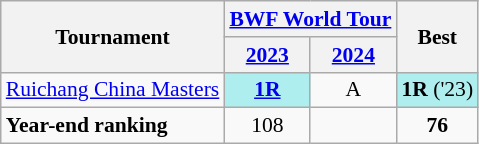<table style='font-size: 90%; text-align:center;' class='wikitable'>
<tr>
<th rowspan="2">Tournament</th>
<th colspan="2"><a href='#'>BWF World Tour</a></th>
<th rowspan="2">Best</th>
</tr>
<tr>
<th><a href='#'>2023</a></th>
<th><a href='#'>2024</a></th>
</tr>
<tr>
<td align=left><a href='#'>Ruichang China Masters</a></td>
<td bgcolor=AFEEEE><strong><a href='#'>1R</a></strong></td>
<td>A</td>
<td bgcolor=AFEEEE><strong>1R</strong> ('23)</td>
</tr>
<tr>
<td align=left><strong>Year-end ranking</strong></td>
<td>108</td>
<td></td>
<td><strong>76</strong></td>
</tr>
</table>
